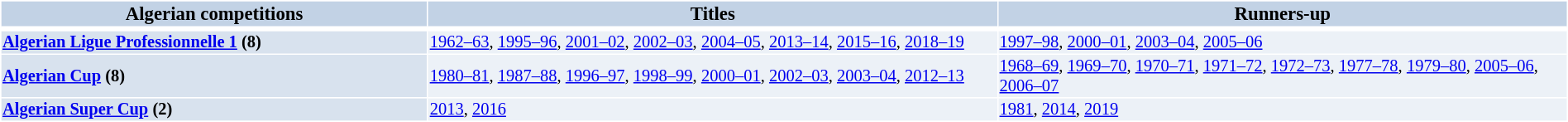<table width=100% style="background: #a4k5v9; border: 1px #aaa solid; border-collapse: collapse; border-color: white; color:black; font-size: 95%;" border="1" cellspacing="0">
<tr bgcolor="#c2d2e5">
<th width=27%> <strong>Algerian competitions</strong></th>
<th width=36%><strong>Titles</strong></th>
<th width=36%><strong>Runners-up</strong></th>
</tr>
<tr style="font-size: 90%;">
<td></td>
</tr>
<tr style="font-size: 90%;">
<td bgcolor="#d8e2ee"><strong><a href='#'>Algerian Ligue Professionnelle 1</a> (8)</strong></td>
<td bgcolor="#ecf1f7"><a href='#'>1962–63</a>, <a href='#'>1995–96</a>, <a href='#'>2001–02</a>, <a href='#'>2002–03</a>, <a href='#'>2004–05</a>, <a href='#'>2013–14</a>, <a href='#'>2015–16</a>, <a href='#'>2018–19</a></td>
<td bgcolor="#ecf1f7"><a href='#'>1997–98</a>, <a href='#'>2000–01</a>, <a href='#'>2003–04</a>, <a href='#'>2005–06</a></td>
</tr>
<tr style="font-size: 90%;">
<td bgcolor="#d8e2ee"><strong><a href='#'>Algerian Cup</a> (8)</strong></td>
<td bgcolor="#ecf1f7"><a href='#'>1980–81</a>, <a href='#'>1987–88</a>, <a href='#'>1996–97</a>, <a href='#'>1998–99</a>, <a href='#'>2000–01</a>, <a href='#'>2002–03</a>, <a href='#'>2003–04</a>, <a href='#'>2012–13</a></td>
<td bgcolor="#ecf1f7"><a href='#'>1968–69</a>, <a href='#'>1969–70</a>, <a href='#'>1970–71</a>, <a href='#'>1971–72</a>, <a href='#'>1972–73</a>, <a href='#'>1977–78</a>, <a href='#'>1979–80</a>, <a href='#'>2005–06</a>, <a href='#'>2006–07</a></td>
</tr>
<tr style="font-size: 90%;">
<td bgcolor="#d8e2ee"><strong><a href='#'>Algerian Super Cup</a> (2)</strong></td>
<td bgcolor="#ecf1f7"><a href='#'>2013</a>, <a href='#'>2016</a></td>
<td bgcolor="#ecf1f7"><a href='#'>1981</a>, <a href='#'>2014</a>, <a href='#'>2019</a></td>
</tr>
<tr style="font-size: 90%;">
</tr>
</table>
